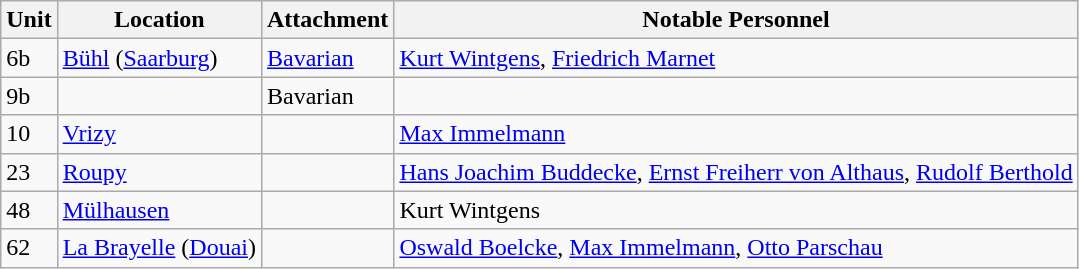<table class="wikitable">
<tr>
<th>Unit</th>
<th>Location</th>
<th>Attachment</th>
<th>Notable Personnel</th>
</tr>
<tr>
<td>6b</td>
<td><a href='#'>Bühl</a> (<a href='#'>Saarburg</a>)</td>
<td><a href='#'>Bavarian</a></td>
<td><a href='#'>Kurt Wintgens</a>, <a href='#'>Friedrich Marnet</a></td>
</tr>
<tr>
<td>9b</td>
<td></td>
<td>Bavarian</td>
<td></td>
</tr>
<tr>
<td>10</td>
<td><a href='#'>Vrizy</a></td>
<td></td>
<td><a href='#'>Max Immelmann</a></td>
</tr>
<tr>
<td>23</td>
<td><a href='#'>Roupy</a></td>
<td></td>
<td><a href='#'>Hans Joachim Buddecke</a>, <a href='#'>Ernst Freiherr von Althaus</a>, <a href='#'>Rudolf Berthold</a></td>
</tr>
<tr>
<td>48</td>
<td><a href='#'>Mülhausen</a></td>
<td></td>
<td>Kurt Wintgens</td>
</tr>
<tr>
<td>62</td>
<td><a href='#'>La Brayelle</a> (<a href='#'>Douai</a>)</td>
<td></td>
<td><a href='#'>Oswald Boelcke</a>, <a href='#'>Max Immelmann</a>, <a href='#'>Otto Parschau</a></td>
</tr>
</table>
